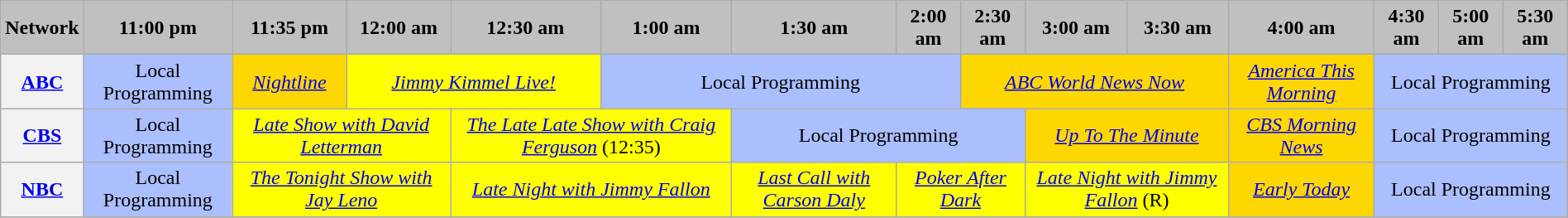<table class="wikitable" style="width:100%;margin-right:0;text-align:center">
<tr>
<th colspan="1" style="background-color:#C0C0C0;text-align:center">Network</th>
<th style="background-color:#C0C0C0;text-align:center">11:00 pm</th>
<th style="background-color:#C0C0C0;text-align:center">11:35 pm</th>
<th style="background-color:#C0C0C0;text-align:center">12:00 am</th>
<th style="background-color:#C0C0C0;text-align:center">12:30 am</th>
<th style="background-color:#C0C0C0;text-align:center">1:00 am</th>
<th style="background-color:#C0C0C0;text-align:center">1:30 am</th>
<th style="background-color:#C0C0C0;text-align:center">2:00 am</th>
<th style="background-color:#C0C0C0;text-align:center">2:30 am</th>
<th style="background-color:#C0C0C0;text-align:center">3:00 am</th>
<th style="background-color:#C0C0C0;text-align:center">3:30 am</th>
<th style="background-color:#C0C0C0;text-align:center">4:00 am</th>
<th style="background-color:#C0C0C0;text-align:center">4:30 am</th>
<th style="background-color:#C0C0C0;text-align:center">5:00 am</th>
<th style="background-color:#C0C0C0;text-align:center">5:30 am</th>
</tr>
<tr>
<th colspan="1"><a href='#'>ABC</a></th>
<td colspan="1" style="background:#abbfff">Local Programming</td>
<td colspan="1" style="background:gold"><em><a href='#'>Nightline</a></em></td>
<td colspan="2" style="background:yellow"><em><a href='#'>Jimmy Kimmel Live!</a></em></td>
<td colspan="3" style="background:#abbfff">Local Programming</td>
<td colspan="3" style="background:gold"><em><a href='#'>ABC World News Now</a></em></td>
<td colspan="1" style="background:gold"><em><a href='#'>America This Morning</a></em></td>
<td colspan="3" style="background:#abbfff">Local Programming</td>
</tr>
<tr>
<th colspan="1"><a href='#'>CBS</a></th>
<td colspan="1" style="background:#abbfff">Local Programming</td>
<td colspan="2" style="background:yellow"><em><a href='#'>Late Show with David Letterman</a></em></td>
<td colspan="2" style="background:yellow"><em><a href='#'>The Late Late Show with Craig Ferguson</a></em> (12:35)</td>
<td colspan="3" style="background:#abbfff">Local Programming</td>
<td colspan="2" style="background:gold"><em><a href='#'>Up To The Minute</a></em></td>
<td colspan="1" style="background:gold"><em><a href='#'>CBS Morning News</a></em></td>
<td colspan="3" style="background:#abbfff">Local Programming</td>
</tr>
<tr>
<th colspan="1"><a href='#'>NBC</a></th>
<td colspan="1" style="background:#abbfff">Local Programming</td>
<td colspan="2" style="background:yellow"><em><a href='#'>The Tonight Show with Jay Leno</a></em></td>
<td colspan="2" style="background:yellow"><em><a href='#'>Late Night with Jimmy Fallon</a></em></td>
<td colspan="1" style="background:yellow"><em><a href='#'>Last Call with Carson Daly</a></em></td>
<td colspan="2" style="background:yellow"><em><a href='#'>Poker After Dark</a></em></td>
<td colspan="2" style="background:yellow"><em><a href='#'>Late Night with Jimmy Fallon</a></em> (R)</td>
<td colspan="1" style="background:gold"><em><a href='#'>Early Today</a></em></td>
<td colspan="3" style="background:#abbfff">Local Programming</td>
</tr>
<tr>
</tr>
</table>
